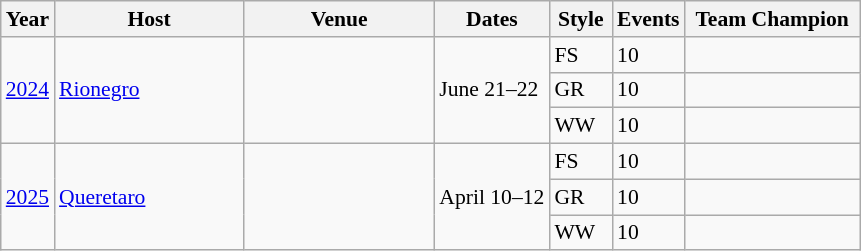<table class="wikitable" style="text-align:left; font-size:90%">
<tr>
<th width=25px>Year</th>
<th width=120px>Host</th>
<th width=120px>Venue</th>
<th width=70px>Dates</th>
<th width=35px>Style</th>
<th width=35px>Events</th>
<th width=110px>Team Champion</th>
</tr>
<tr>
<td rowspan=3><a href='#'>2024</a></td>
<td rowspan=3> <a href='#'>Rionegro</a></td>
<td rowspan=3></td>
<td rowspan=3>June 21–22</td>
<td>FS</td>
<td>10</td>
<td></td>
</tr>
<tr>
<td>GR</td>
<td>10</td>
<td></td>
</tr>
<tr>
<td>WW</td>
<td>10</td>
<td></td>
</tr>
<tr>
<td rowspan=3><a href='#'>2025</a></td>
<td rowspan=3> <a href='#'>Queretaro</a></td>
<td rowspan=3></td>
<td rowspan=3>April 10–12</td>
<td>FS</td>
<td>10</td>
<td></td>
</tr>
<tr>
<td>GR</td>
<td>10</td>
<td></td>
</tr>
<tr>
<td>WW</td>
<td>10</td>
<td></td>
</tr>
</table>
